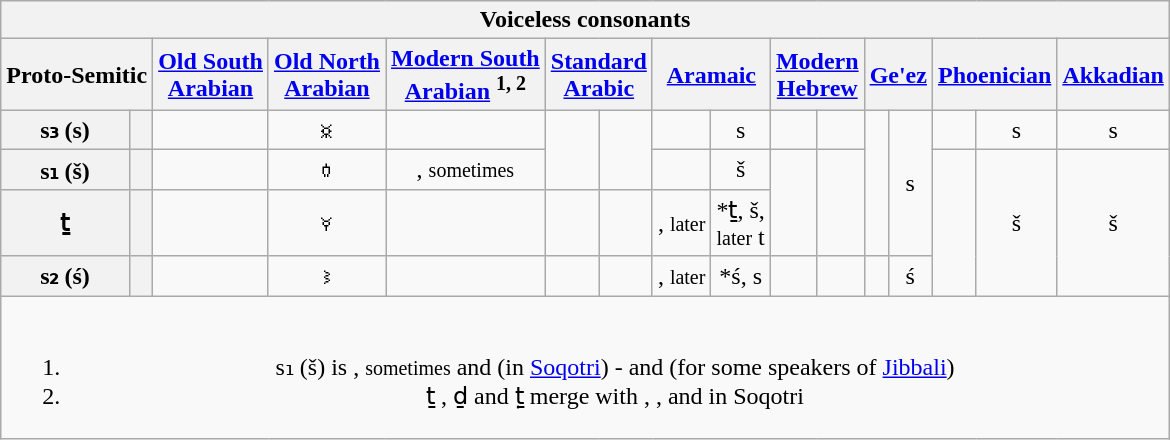<table class="wikitable" style="text-align:center;">
<tr>
<th colspan="16">Voiceless consonants</th>
</tr>
<tr>
<th colspan="2">Proto-Semitic</th>
<th><a href='#'>Old South<br>Arabian</a></th>
<th><a href='#'>Old North<br>Arabian</a></th>
<th><a href='#'>Modern South<br>Arabian</a> <sup>1, 2</sup></th>
<th colspan="2"><a href='#'>Standard<br>Arabic</a></th>
<th colspan="2"><a href='#'>Aramaic</a></th>
<th colspan="2"><a href='#'>Modern<br>Hebrew</a></th>
<th colspan="2"><a href='#'>Ge'ez</a></th>
<th colspan="2"><a href='#'>Phoenician</a></th>
<th><a href='#'>Akkadian</a></th>
</tr>
<tr>
<th>s₃ (s)</th>
<th></th>
<td></td>
<td>𐪏</td>
<td></td>
<td rowspan="2"><big></big></td>
<td rowspan="2"></td>
<td></td>
<td>s</td>
<td></td>
<td></td>
<td rowspan="3"></td>
<td rowspan="3">s</td>
<td></td>
<td>s</td>
<td>s</td>
</tr>
<tr>
<th>s₁ (š)</th>
<th></th>
<td></td>
<td>𐪊</td>
<td>, <small>sometimes</small> </td>
<td></td>
<td>š</td>
<td rowspan="2"></td>
<td rowspan="2"></td>
<td rowspan="3"></td>
<td rowspan="3">š</td>
<td rowspan="3">š</td>
</tr>
<tr>
<th>ṯ</th>
<th></th>
<td></td>
<td>𐪛</td>
<td></td>
<td><big></big></td>
<td></td>
<td>, <small>later</small> </td>
<td>*ṯ, š,<br><small>later</small> t</td>
</tr>
<tr>
<th>s₂ (ś)</th>
<th></th>
<td></td>
<td>𐪆</td>
<td></td>
<td><big></big></td>
<td></td>
<td>, <small>later</small> </td>
<td>*ś, s</td>
<td></td>
<td></td>
<td></td>
<td>ś</td>
</tr>
<tr>
<td colspan="16"><br><ol><li>s₁ (š) is , <small>sometimes</small>  and  (in <a href='#'>Soqotri</a>) -  and  (for some speakers of <a href='#'>Jibbali</a>)</li><li>ṯ , ḏ  and ṯ̣  merge with , , and  in Soqotri</li></ol></td>
</tr>
</table>
